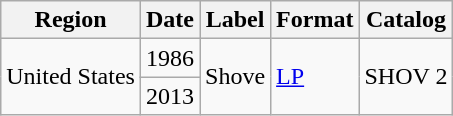<table class="wikitable">
<tr>
<th>Region</th>
<th>Date</th>
<th>Label</th>
<th>Format</th>
<th>Catalog</th>
</tr>
<tr>
<td rowspan="2">United States</td>
<td>1986</td>
<td rowspan="2">Shove</td>
<td rowspan="2"><a href='#'>LP</a></td>
<td rowspan="2">SHOV 2</td>
</tr>
<tr>
<td>2013</td>
</tr>
</table>
